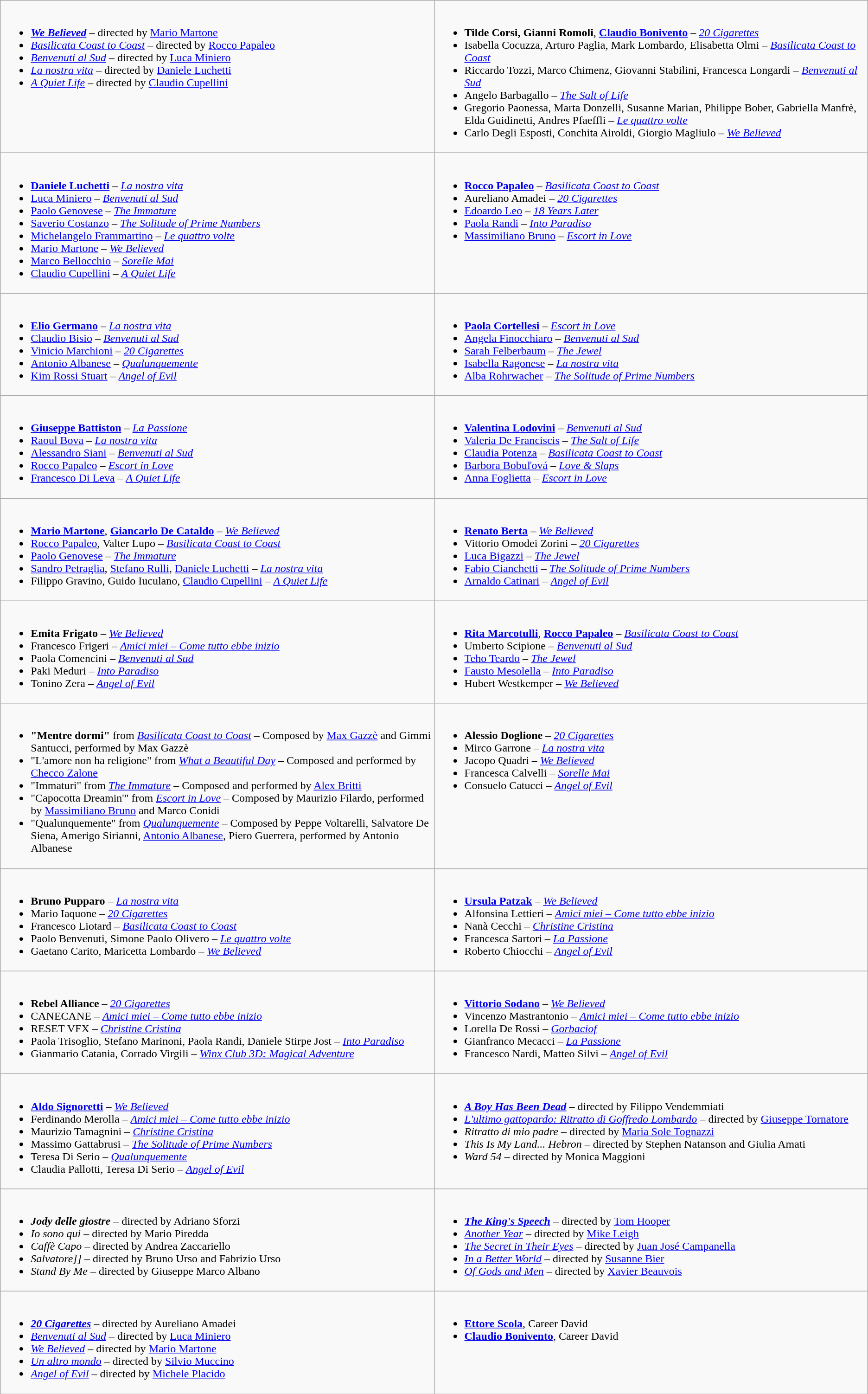<table class="wikitable" role="presentation">
<tr>
<td style="vertical-align:top; width:50%;"><br><ul><li><strong><em><a href='#'>We Believed</a></em></strong> – directed by <a href='#'>Mario Martone</a></li><li><em><a href='#'>Basilicata Coast to Coast</a></em> – directed by <a href='#'>Rocco Papaleo</a></li><li><em><a href='#'>Benvenuti al Sud</a></em> – directed by <a href='#'>Luca Miniero</a></li><li><em><a href='#'>La nostra vita</a></em> – directed by <a href='#'>Daniele Luchetti</a></li><li><em><a href='#'>A Quiet Life</a></em> – directed by <a href='#'>Claudio Cupellini</a></li></ul></td>
<td style="vertical-align:top; width:50%;"><br><ul><li><strong>Tilde Corsi, Gianni Romoli</strong>, <strong><a href='#'>Claudio Bonivento</a></strong> – <em><a href='#'>20 Cigarettes</a></em></li><li>Isabella Cocuzza, Arturo Paglia, Mark Lombardo, Elisabetta Olmi – <em><a href='#'>Basilicata Coast to Coast</a></em></li><li>Riccardo Tozzi, Marco Chimenz, Giovanni Stabilini, Francesca Longardi – <em><a href='#'>Benvenuti al Sud</a></em></li><li>Angelo Barbagallo – <em><a href='#'>The Salt of Life</a></em></li><li>Gregorio Paonessa, Marta Donzelli, Susanne Marian, Philippe Bober, Gabriella Manfrè, Elda Guidinetti, Andres Pfaeffli – <em><a href='#'>Le quattro volte</a></em></li><li>Carlo Degli Esposti, Conchita Airoldi, Giorgio Magliulo  – <em><a href='#'>We Believed</a></em></li></ul></td>
</tr>
<tr>
<td style="vertical-align:top; width:50%;"><br><ul><li><strong><a href='#'>Daniele Luchetti</a></strong> – <em><a href='#'>La nostra vita</a></em></li><li><a href='#'>Luca Miniero</a> – <em><a href='#'>Benvenuti al Sud</a></em></li><li><a href='#'>Paolo Genovese</a> – <em><a href='#'>The Immature</a></em></li><li><a href='#'>Saverio Costanzo</a> – <em><a href='#'>The Solitude of Prime Numbers</a></em></li><li><a href='#'>Michelangelo Frammartino</a> – <em><a href='#'>Le quattro volte</a></em></li><li><a href='#'>Mario Martone</a> – <em><a href='#'>We Believed</a></em></li><li><a href='#'>Marco Bellocchio</a> – <em><a href='#'>Sorelle Mai</a></em></li><li><a href='#'>Claudio Cupellini</a> – <em><a href='#'>A Quiet Life</a></em></li></ul></td>
<td style="vertical-align:top; width:50%;"><br><ul><li><strong><a href='#'>Rocco Papaleo</a></strong> – <em><a href='#'>Basilicata Coast to Coast</a></em></li><li>Aureliano Amadei – <em><a href='#'>20 Cigarettes</a></em></li><li><a href='#'>Edoardo Leo</a> – <em><a href='#'>18 Years Later</a></em></li><li><a href='#'>Paola Randi</a> – <em><a href='#'>Into Paradiso</a></em></li><li><a href='#'>Massimiliano Bruno</a> – <em><a href='#'>Escort in Love</a></em></li></ul></td>
</tr>
<tr>
<td style="vertical-align:top; width:50%;"><br><ul><li><strong><a href='#'>Elio Germano</a></strong> – <em><a href='#'>La nostra vita</a></em></li><li><a href='#'>Claudio Bisio</a> – <em><a href='#'>Benvenuti al Sud</a></em></li><li><a href='#'>Vinicio Marchioni</a> – <em><a href='#'>20 Cigarettes</a></em></li><li><a href='#'>Antonio Albanese</a> – <em><a href='#'>Qualunquemente</a></em></li><li><a href='#'>Kim Rossi Stuart</a> – <em><a href='#'>Angel of Evil</a></em></li></ul></td>
<td style="vertical-align:top; width:50%;"><br><ul><li><strong><a href='#'>Paola Cortellesi</a></strong> – <em><a href='#'>Escort in Love</a></em></li><li><a href='#'>Angela Finocchiaro</a> – <em><a href='#'>Benvenuti al Sud</a></em></li><li><a href='#'>Sarah Felberbaum</a> – <em><a href='#'>The Jewel</a></em></li><li><a href='#'>Isabella Ragonese</a> – <em><a href='#'>La nostra vita</a></em></li><li><a href='#'>Alba Rohrwacher</a> – <em><a href='#'>The Solitude of Prime Numbers</a></em></li></ul></td>
</tr>
<tr>
<td style="vertical-align:top; width:50%;"><br><ul><li><strong><a href='#'>Giuseppe Battiston</a></strong> – <em><a href='#'>La Passione</a></em></li><li><a href='#'>Raoul Bova</a> – <em><a href='#'>La nostra vita</a></em></li><li><a href='#'>Alessandro Siani</a> – <em><a href='#'>Benvenuti al Sud</a></em></li><li><a href='#'>Rocco Papaleo</a> – <em><a href='#'>Escort in Love</a></em></li><li><a href='#'>Francesco Di Leva</a> – <em><a href='#'>A Quiet Life</a></em></li></ul></td>
<td style="vertical-align:top; width:50%;"><br><ul><li><strong><a href='#'>Valentina Lodovini</a></strong> – <em><a href='#'>Benvenuti al Sud</a></em></li><li><a href='#'>Valeria De Franciscis</a> – <em><a href='#'>The Salt of Life</a></em></li><li><a href='#'>Claudia Potenza</a> – <em><a href='#'>Basilicata Coast to Coast</a></em></li><li><a href='#'>Barbora Bobuľová</a> – <em><a href='#'>Love & Slaps</a></em></li><li><a href='#'>Anna Foglietta</a> – <em><a href='#'>Escort in Love</a></em></li></ul></td>
</tr>
<tr>
<td style="vertical-align:top; width:50%;"><br><ul><li><strong><a href='#'>Mario Martone</a></strong>, <strong><a href='#'>Giancarlo De Cataldo</a></strong> – <em><a href='#'>We Believed</a></em></li><li><a href='#'>Rocco Papaleo</a>, Valter Lupo  – <em><a href='#'>Basilicata Coast to Coast</a></em></li><li><a href='#'>Paolo Genovese</a> – <em><a href='#'>The Immature</a></em></li><li><a href='#'>Sandro Petraglia</a>, <a href='#'>Stefano Rulli</a>, <a href='#'>Daniele Luchetti</a> – <em><a href='#'>La nostra vita</a></em></li><li>Filippo Gravino, Guido Iuculano, <a href='#'>Claudio Cupellini</a> – <em><a href='#'>A Quiet Life</a></em></li></ul></td>
<td style="vertical-align:top; width:50%;"><br><ul><li><strong><a href='#'>Renato Berta</a></strong> – <em><a href='#'>We Believed</a></em></li><li>Vittorio Omodei Zorini – <em><a href='#'>20 Cigarettes</a></em></li><li><a href='#'>Luca Bigazzi</a> – <em><a href='#'>The Jewel</a></em></li><li><a href='#'>Fabio Cianchetti</a> – <em><a href='#'>The Solitude of Prime Numbers</a></em></li><li><a href='#'>Arnaldo Catinari</a> – <em><a href='#'>Angel of Evil</a></em></li></ul></td>
</tr>
<tr>
<td style="vertical-align:top; width:50%;"><br><ul><li><strong>Emita Frigato</strong> – <em><a href='#'>We Believed</a></em></li><li>Francesco Frigeri – <em><a href='#'>Amici miei – Come tutto ebbe inizio</a></em></li><li>Paola Comencini  – <em><a href='#'>Benvenuti al Sud</a></em></li><li>Paki Meduri  – <em><a href='#'>Into Paradiso</a></em></li><li>Tonino Zera  – <em><a href='#'>Angel of Evil</a></em></li></ul></td>
<td style="vertical-align:top; width:50%;"><br><ul><li><strong><a href='#'>Rita Marcotulli</a></strong>, <strong><a href='#'>Rocco Papaleo</a></strong> – <em><a href='#'>Basilicata Coast to Coast</a></em></li><li>Umberto Scipione – <em><a href='#'>Benvenuti al Sud</a></em></li><li><a href='#'>Teho Teardo</a> – <em><a href='#'>The Jewel</a></em></li><li><a href='#'>Fausto Mesolella</a> – <em><a href='#'>Into Paradiso</a></em></li><li>Hubert Westkemper – <em><a href='#'>We Believed</a></em></li></ul></td>
</tr>
<tr>
<td style="vertical-align:top; width:50%;"><br><ul><li><strong>"Mentre dormi"</strong> from <em><a href='#'>Basilicata Coast to Coast</a></em> – Composed by <a href='#'>Max Gazzè</a> and Gimmi Santucci, performed by Max Gazzè</li><li>"L'amore non ha religione"  from  <em><a href='#'>What a Beautiful Day</a></em>  – Composed and performed by <a href='#'>Checco Zalone</a></li><li>"Immaturi"  from <em><a href='#'>The Immature</a></em> – Composed and performed by <a href='#'>Alex Britti</a></li><li>"Capocotta Dreamin'"  from  <em><a href='#'>Escort in Love</a></em> – Composed by  Maurizio Filardo, performed by <a href='#'>Massimiliano Bruno</a> and Marco Conidi</li><li>"Qualunquemente"  from <em><a href='#'>Qualunquemente</a></em> – Composed by Peppe Voltarelli, Salvatore De Siena, Amerigo Sirianni, <a href='#'>Antonio Albanese</a>, Piero Guerrera, performed by Antonio Albanese</li></ul></td>
<td style="vertical-align:top; width:50%;"><br><ul><li><strong> Alessio Doglione </strong> – <em><a href='#'>20 Cigarettes</a></em></li><li>Mirco Garrone  – <em><a href='#'>La nostra vita</a></em></li><li>Jacopo Quadri  – <em><a href='#'>We Believed</a></em></li><li>Francesca Calvelli – <em><a href='#'>Sorelle Mai</a></em></li><li>Consuelo Catucci  – <em><a href='#'>Angel of Evil</a></em></li></ul></td>
</tr>
<tr>
<td style="vertical-align:top; width:50%;"><br><ul><li><strong>Bruno Pupparo</strong> – <em><a href='#'>La nostra vita</a></em></li><li>Mario Iaquone – <em><a href='#'>20 Cigarettes</a></em></li><li>Francesco Liotard – <em><a href='#'>Basilicata Coast to Coast</a></em></li><li>Paolo Benvenuti, Simone Paolo Olivero – <em><a href='#'>Le quattro volte</a></em></li><li>Gaetano Carito, Maricetta Lombardo – <em><a href='#'>We Believed</a></em></li></ul></td>
<td style="vertical-align:top; width:50%;"><br><ul><li><strong><a href='#'>Ursula Patzak</a></strong> – <em><a href='#'>We Believed</a></em></li><li>Alfonsina Lettieri  – <em><a href='#'>Amici miei – Come tutto ebbe inizio</a></em></li><li>Nanà Cecchi  – <em><a href='#'>Christine Cristina</a></em></li><li>Francesca Sartori  – <em><a href='#'>La Passione</a></em></li><li>Roberto Chiocchi  – <em><a href='#'>Angel of Evil</a></em></li></ul></td>
</tr>
<tr>
<td style="vertical-align:top; width:50%;"><br><ul><li><strong>Rebel Alliance</strong> – <em><a href='#'>20 Cigarettes</a></em></li><li>CANECANE – <em><a href='#'>Amici miei – Come tutto ebbe inizio</a></em></li><li>RESET VFX – <em><a href='#'>Christine Cristina</a></em></li><li>Paola Trisoglio, Stefano Marinoni, Paola Randi, Daniele Stirpe Jost  – <em><a href='#'>Into Paradiso</a></em></li><li>Gianmario Catania, Corrado Virgili  – <em><a href='#'>Winx Club 3D: Magical Adventure</a></em></li></ul></td>
<td style="vertical-align:top; width:50%;"><br><ul><li><strong><a href='#'>Vittorio Sodano</a></strong> – <em><a href='#'>We Believed</a></em></li><li>Vincenzo Mastrantonio – <em><a href='#'>Amici miei – Come tutto ebbe inizio</a></em></li><li>Lorella De Rossi  – <em><a href='#'>Gorbaciof</a></em></li><li>Gianfranco Mecacci  – <em><a href='#'>La Passione</a></em></li><li>Francesco Nardi, Matteo Silvi – <em><a href='#'>Angel of Evil</a></em></li></ul></td>
</tr>
<tr>
<td style="vertical-align:top; width:50%;"><br><ul><li><strong><a href='#'>Aldo Signoretti</a></strong> – <em><a href='#'>We Believed</a></em></li><li>Ferdinando Merolla  – <em><a href='#'>Amici miei – Come tutto ebbe inizio</a></em></li><li>Maurizio Tamagnini – <em><a href='#'>Christine Cristina</a></em></li><li>Massimo Gattabrusi  – <em><a href='#'>The Solitude of Prime Numbers</a></em></li><li>Teresa Di Serio  – <em><a href='#'>Qualunquemente</a></em></li><li>Claudia Pallotti, Teresa Di Serio – <em><a href='#'>Angel of Evil</a></em></li></ul></td>
<td style="vertical-align:top; width:50%;"><br><ul><li><strong><em><a href='#'>A Boy Has Been Dead</a></em></strong> – directed by Filippo Vendemmiati</li><li><em><a href='#'>L'ultimo gattopardo: Ritratto di Goffredo Lombardo</a></em> – directed by <a href='#'>Giuseppe Tornatore</a></li><li><em>Ritratto di mio padre</em> – directed by <a href='#'>Maria Sole Tognazzi</a></li><li><em>This Is My Land... Hebron</em> – directed by Stephen Natanson and Giulia Amati</li><li><em>Ward 54</em> – directed by Monica Maggioni</li></ul></td>
</tr>
<tr>
<td style="vertical-align:top; width:50%;"><br><ul><li><strong><em>Jody delle giostre</em></strong> – directed by Adriano Sforzi</li><li><em>Io sono qui</em> – directed by Mario Piredda</li><li><em>Caffè Capo</em> – directed by Andrea Zaccariello</li><li><em>Salvatore]]</em> – directed by Bruno Urso and Fabrizio Urso</li><li><em>Stand By Me</em> – directed by Giuseppe Marco Albano</li></ul></td>
<td style="vertical-align:top; width:50%;"><br><ul><li><strong><em><a href='#'>The King's Speech</a></em></strong> – directed by <a href='#'>Tom Hooper</a></li><li><em><a href='#'>Another Year</a></em> – directed by <a href='#'>Mike Leigh</a></li><li><em><a href='#'>The Secret in Their Eyes</a></em> – directed by <a href='#'>Juan José Campanella</a></li><li><em><a href='#'>In a Better World</a></em> – directed by <a href='#'>Susanne Bier</a></li><li><em><a href='#'>Of Gods and Men</a></em> – directed by <a href='#'>Xavier Beauvois</a></li></ul></td>
</tr>
<tr>
<td style="vertical-align:top; width:50%;"><br><ul><li><strong><em><a href='#'>20 Cigarettes</a></em></strong> – directed by Aureliano Amadei</li><li><em><a href='#'>Benvenuti al Sud</a></em> – directed by <a href='#'>Luca Miniero</a></li><li><em><a href='#'>We Believed</a></em> – directed by <a href='#'>Mario Martone</a></li><li><em><a href='#'>Un altro mondo</a></em> – directed by <a href='#'>Silvio Muccino</a></li><li><em><a href='#'>Angel of Evil</a></em> – directed by <a href='#'>Michele Placido</a></li></ul></td>
<td style="vertical-align:top; width:50%;"><br><ul><li><strong><a href='#'>Ettore Scola</a></strong>, Career David</li><li><strong><a href='#'>Claudio Bonivento</a></strong>, Career David</li></ul></td>
</tr>
</table>
